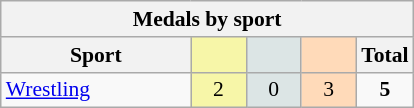<table class="wikitable" style="font-size:90%; text-align:center;">
<tr>
<th colspan="5">Medals by sport</th>
</tr>
<tr>
<th width="120">Sport</th>
<th scope="col" width="30" style="background:#F7F6A8;"></th>
<th scope="col" width="30" style="background:#DCE5E5;"></th>
<th scope="col" width="30" style="background:#FFDAB9;"></th>
<th width="30">Total</th>
</tr>
<tr>
<td align="left"><a href='#'>Wrestling</a></td>
<td style="background:#F7F6A8;">2</td>
<td style="background:#DCE5E5;">0</td>
<td style="background:#FFDAB9;">3</td>
<td><strong>5</strong></td>
</tr>
</table>
